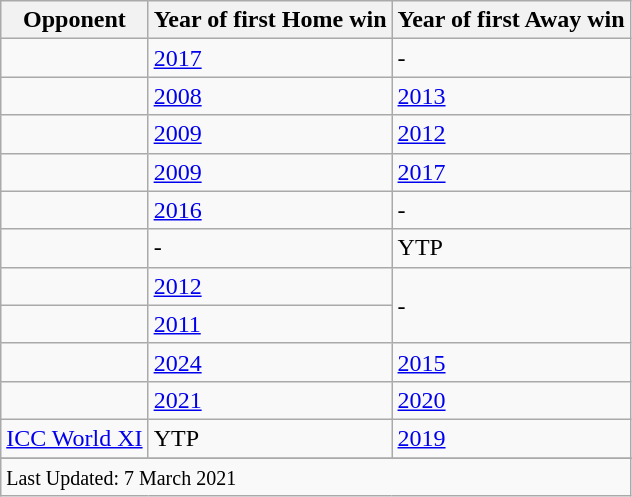<table class="wikitable plainrowheaders sortable">
<tr>
<th>Opponent</th>
<th>Year of first Home win</th>
<th>Year of first Away win</th>
</tr>
<tr>
<td></td>
<td><a href='#'>2017</a></td>
<td>-</td>
</tr>
<tr>
<td></td>
<td><a href='#'>2008</a></td>
<td><a href='#'>2013</a></td>
</tr>
<tr>
<td></td>
<td><a href='#'>2009</a></td>
<td><a href='#'>2012</a></td>
</tr>
<tr>
<td></td>
<td><a href='#'>2009</a></td>
<td><a href='#'>2017</a></td>
</tr>
<tr>
<td></td>
<td><a href='#'>2016</a></td>
<td>-</td>
</tr>
<tr>
<td></td>
<td>-</td>
<td>YTP</td>
</tr>
<tr>
<td></td>
<td><a href='#'>2012</a></td>
<td rowspan=2>-</td>
</tr>
<tr>
<td></td>
<td><a href='#'>2011</a></td>
</tr>
<tr>
<td></td>
<td><a href='#'>2024</a></td>
<td><a href='#'>2015</a></td>
</tr>
<tr>
<td></td>
<td><a href='#'>2021</a></td>
<td><a href='#'>2020</a></td>
</tr>
<tr>
<td><a href='#'>ICC World XI</a></td>
<td>YTP</td>
<td><a href='#'>2019</a></td>
</tr>
<tr>
</tr>
<tr class=sortbottom>
<td colspan=3><small>Last Updated: 7 March 2021</small></td>
</tr>
</table>
